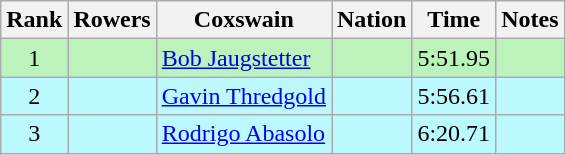<table class="wikitable sortable" style="text-align:center">
<tr>
<th>Rank</th>
<th>Rowers</th>
<th>Coxswain</th>
<th>Nation</th>
<th>Time</th>
<th>Notes</th>
</tr>
<tr bgcolor=bbf3bb>
<td>1</td>
<td></td>
<td align=left><a href='#'>Bob Jaugstetter</a></td>
<td align=left></td>
<td>5:51.95</td>
<td></td>
</tr>
<tr bgcolor=bbf9ff>
<td>2</td>
<td></td>
<td align=left><a href='#'>Gavin Thredgold</a></td>
<td align=left></td>
<td>5:56.61</td>
<td></td>
</tr>
<tr bgcolor=bbf9ff>
<td>3</td>
<td></td>
<td align=left><a href='#'>Rodrigo Abasolo</a></td>
<td align=left></td>
<td>6:20.71</td>
<td></td>
</tr>
</table>
